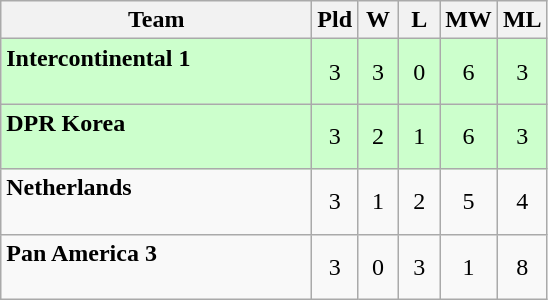<table class="wikitable" style="text-align:center">
<tr>
<th width=200>Team</th>
<th width=20>Pld</th>
<th width=20>W</th>
<th width=20>L</th>
<th width=20>MW</th>
<th width=20>ML</th>
</tr>
<tr bgcolor="ccffcc">
<td style="text-align:left"><strong>Intercontinental 1</strong><br><br></td>
<td>3</td>
<td>3</td>
<td>0</td>
<td>6</td>
<td>3</td>
</tr>
<tr bgcolor="ccffcc">
<td style="text-align:left"><strong>DPR Korea</strong><br><br></td>
<td>3</td>
<td>2</td>
<td>1</td>
<td>6</td>
<td>3</td>
</tr>
<tr>
<td style="text-align:left"><strong>Netherlands</strong><br><br></td>
<td>3</td>
<td>1</td>
<td>2</td>
<td>5</td>
<td>4</td>
</tr>
<tr>
<td style="text-align:left"><strong>Pan America 3</strong><br><br></td>
<td>3</td>
<td>0</td>
<td>3</td>
<td>1</td>
<td>8</td>
</tr>
</table>
